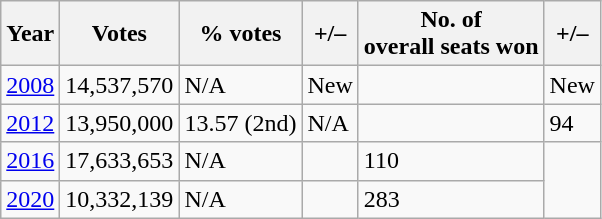<table class=wikitable>
<tr>
<th>Year</th>
<th>Votes</th>
<th>% votes</th>
<th>+/–</th>
<th>No. of<br>overall seats won</th>
<th>+/–</th>
</tr>
<tr>
<td><a href='#'>2008</a></td>
<td>14,537,570</td>
<td>N/A</td>
<td>New</td>
<td></td>
<td>New</td>
</tr>
<tr>
<td><a href='#'>2012</a></td>
<td>13,950,000</td>
<td>13.57 (2nd)</td>
<td>N/A</td>
<td></td>
<td> 94</td>
</tr>
<tr>
<td><a href='#'>2016</a></td>
<td>17,633,653</td>
<td>N/A</td>
<td></td>
<td> 110</td>
</tr>
<tr>
<td><a href='#'>2020</a></td>
<td>10,332,139</td>
<td>N/A</td>
<td></td>
<td> 283</td>
</tr>
</table>
